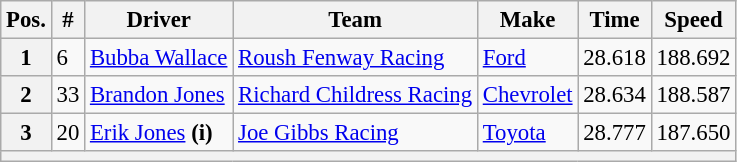<table class="wikitable" style="font-size:95%">
<tr>
<th>Pos.</th>
<th>#</th>
<th>Driver</th>
<th>Team</th>
<th>Make</th>
<th>Time</th>
<th>Speed</th>
</tr>
<tr>
<th>1</th>
<td>6</td>
<td><a href='#'>Bubba Wallace</a></td>
<td><a href='#'>Roush Fenway Racing</a></td>
<td><a href='#'>Ford</a></td>
<td>28.618</td>
<td>188.692</td>
</tr>
<tr>
<th>2</th>
<td>33</td>
<td><a href='#'>Brandon Jones</a></td>
<td><a href='#'>Richard Childress Racing</a></td>
<td><a href='#'>Chevrolet</a></td>
<td>28.634</td>
<td>188.587</td>
</tr>
<tr>
<th>3</th>
<td>20</td>
<td><a href='#'>Erik Jones</a> <strong>(i)</strong></td>
<td><a href='#'>Joe Gibbs Racing</a></td>
<td><a href='#'>Toyota</a></td>
<td>28.777</td>
<td>187.650</td>
</tr>
<tr>
<th colspan="7"></th>
</tr>
</table>
